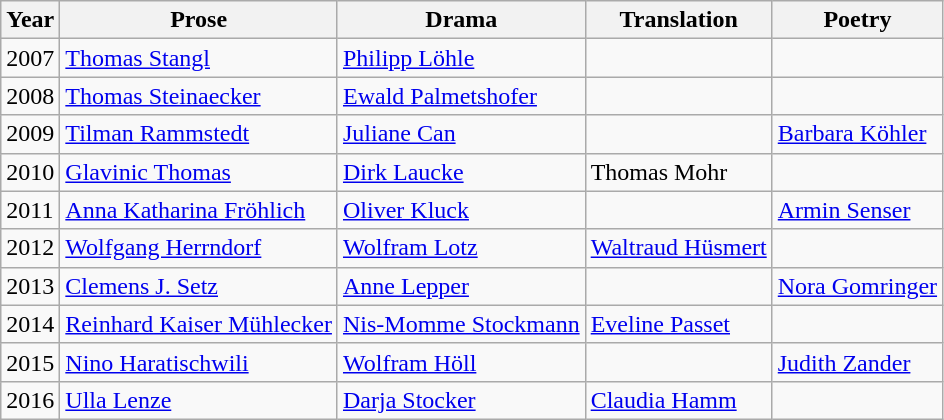<table class="wikitable sortable">
<tr>
<th>Year</th>
<th>Prose</th>
<th>Drama</th>
<th>Translation</th>
<th>Poetry</th>
</tr>
<tr>
<td>2007</td>
<td><a href='#'>Thomas Stangl</a></td>
<td><a href='#'>Philipp Löhle</a></td>
<td></td>
<td></td>
</tr>
<tr>
<td>2008</td>
<td><a href='#'>Thomas Steinaecker</a></td>
<td><a href='#'>Ewald Palmetshofer</a></td>
<td></td>
<td></td>
</tr>
<tr>
<td>2009</td>
<td><a href='#'>Tilman Rammstedt</a></td>
<td><a href='#'>Juliane Can</a></td>
<td></td>
<td><a href='#'>Barbara Köhler</a></td>
</tr>
<tr>
<td>2010</td>
<td><a href='#'>Glavinic Thomas</a></td>
<td><a href='#'>Dirk Laucke</a></td>
<td>Thomas Mohr</td>
<td></td>
</tr>
<tr>
<td>2011</td>
<td><a href='#'>Anna Katharina Fröhlich</a></td>
<td><a href='#'>Oliver Kluck</a></td>
<td></td>
<td><a href='#'>Armin Senser</a></td>
</tr>
<tr>
<td>2012</td>
<td><a href='#'>Wolfgang Herrndorf</a></td>
<td><a href='#'>Wolfram Lotz</a></td>
<td><a href='#'>Waltraud Hüsmert</a></td>
<td></td>
</tr>
<tr>
<td>2013</td>
<td><a href='#'>Clemens J. Setz</a></td>
<td><a href='#'>Anne Lepper</a></td>
<td></td>
<td><a href='#'>Nora Gomringer</a></td>
</tr>
<tr>
<td>2014</td>
<td><a href='#'>Reinhard Kaiser Mühlecker</a></td>
<td><a href='#'>Nis-Momme Stockmann</a></td>
<td><a href='#'>Eveline Passet</a></td>
<td></td>
</tr>
<tr>
<td>2015</td>
<td><a href='#'>Nino Haratischwili</a></td>
<td><a href='#'>Wolfram Höll</a></td>
<td></td>
<td><a href='#'>Judith Zander</a></td>
</tr>
<tr>
<td>2016</td>
<td><a href='#'>Ulla Lenze</a></td>
<td><a href='#'>Darja Stocker</a></td>
<td><a href='#'>Claudia Hamm</a></td>
<td></td>
</tr>
</table>
